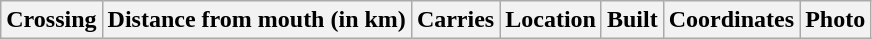<table class=wikitable>
<tr>
<th>Crossing</th>
<th>Distance from mouth (in km)</th>
<th>Carries</th>
<th>Location</th>
<th>Built</th>
<th>Coordinates</th>
<th>Photo<br>














































































</th>
</tr>
</table>
